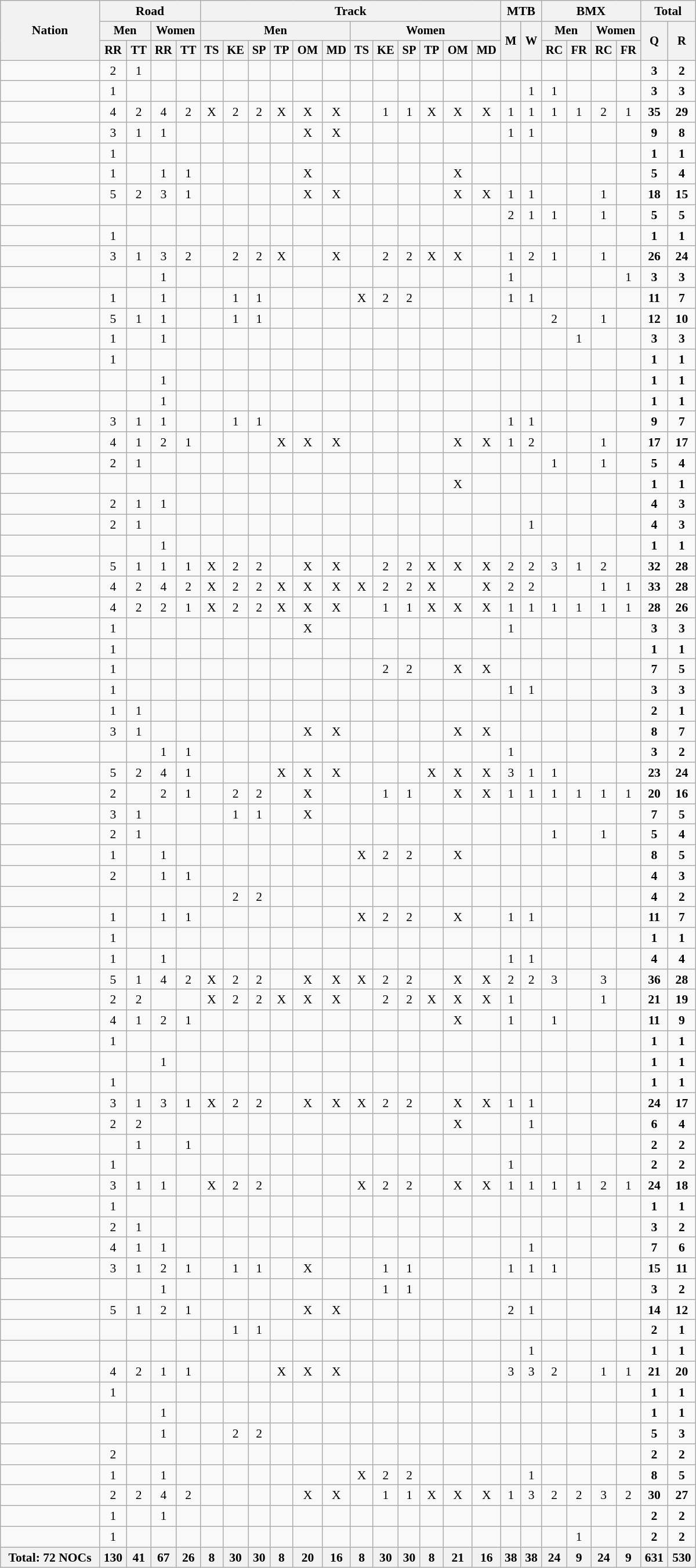<table class="wikitable"  style="width:800px; text-align:center; font-size:90%;">
<tr>
<th rowspan="3">Nation</th>
<th colspan=4>Road</th>
<th colspan=12>Track</th>
<th colspan=2>MTB</th>
<th colspan=4>BMX</th>
<th colspan=2>Total</th>
</tr>
<tr style="font-size:95%">
<th colspan=2>Men</th>
<th colspan=2>Women</th>
<th colspan=6>Men</th>
<th colspan=6>Women</th>
<th rowspan=2>M</th>
<th rowspan=2>W</th>
<th colspan=2>Men</th>
<th colspan=2>Women</th>
<th rowspan=2>Q</th>
<th rowspan=2>R</th>
</tr>
<tr style="font-size:95%">
<th>RR</th>
<th>TT</th>
<th>RR</th>
<th>TT</th>
<th>TS</th>
<th>KE</th>
<th>SP</th>
<th>TP</th>
<th>OM</th>
<th>MD</th>
<th>TS</th>
<th>KE</th>
<th>SP</th>
<th>TP</th>
<th>OM</th>
<th>MD</th>
<th>RC</th>
<th>FR</th>
<th>RC</th>
<th>FR</th>
</tr>
<tr>
<td style="text-align:left;"></td>
<td>2</td>
<td>1</td>
<td></td>
<td></td>
<td></td>
<td></td>
<td></td>
<td></td>
<td></td>
<td></td>
<td></td>
<td></td>
<td></td>
<td></td>
<td></td>
<td></td>
<td></td>
<td></td>
<td></td>
<td></td>
<td></td>
<td></td>
<td><strong>3</strong></td>
<td><strong>2</strong></td>
</tr>
<tr>
<td style="text-align:left;"></td>
<td>1</td>
<td></td>
<td></td>
<td></td>
<td></td>
<td></td>
<td></td>
<td></td>
<td></td>
<td></td>
<td></td>
<td></td>
<td></td>
<td></td>
<td></td>
<td></td>
<td></td>
<td>1</td>
<td>1</td>
<td></td>
<td></td>
<td></td>
<td><strong>3</strong></td>
<td><strong>3</strong></td>
</tr>
<tr>
<td style="text-align:left;"></td>
<td>4</td>
<td>2</td>
<td>4</td>
<td>2</td>
<td>X</td>
<td>2</td>
<td>2</td>
<td>X</td>
<td>X</td>
<td>X</td>
<td></td>
<td>1</td>
<td>1</td>
<td>X</td>
<td>X</td>
<td>X</td>
<td>1</td>
<td>1</td>
<td>1</td>
<td>1</td>
<td>2</td>
<td>1</td>
<td><strong>35</strong></td>
<td><strong>29</strong></td>
</tr>
<tr>
<td style="text-align:left;"></td>
<td>3</td>
<td>1</td>
<td>1</td>
<td></td>
<td></td>
<td></td>
<td></td>
<td></td>
<td>X</td>
<td>X</td>
<td></td>
<td></td>
<td></td>
<td></td>
<td></td>
<td></td>
<td>1</td>
<td>1</td>
<td></td>
<td></td>
<td></td>
<td></td>
<td><strong>9</strong></td>
<td><strong>8</strong></td>
</tr>
<tr>
<td style="text-align:left;"></td>
<td>1</td>
<td></td>
<td></td>
<td></td>
<td></td>
<td></td>
<td></td>
<td></td>
<td></td>
<td></td>
<td></td>
<td></td>
<td></td>
<td></td>
<td></td>
<td></td>
<td></td>
<td></td>
<td></td>
<td></td>
<td></td>
<td></td>
<td><strong>1</strong></td>
<td><strong>1</strong></td>
</tr>
<tr>
<td style="text-align:left;"></td>
<td>1</td>
<td></td>
<td>1</td>
<td>1</td>
<td></td>
<td></td>
<td></td>
<td></td>
<td>X</td>
<td></td>
<td></td>
<td></td>
<td></td>
<td></td>
<td>X</td>
<td></td>
<td></td>
<td></td>
<td></td>
<td></td>
<td></td>
<td></td>
<td><strong>5</strong></td>
<td><strong>4</strong></td>
</tr>
<tr>
<td style="text-align:left;"></td>
<td>5</td>
<td>2</td>
<td>3</td>
<td>1</td>
<td></td>
<td></td>
<td></td>
<td></td>
<td>X</td>
<td>X</td>
<td></td>
<td></td>
<td></td>
<td></td>
<td>X</td>
<td>X</td>
<td>1</td>
<td>1</td>
<td></td>
<td></td>
<td>1</td>
<td></td>
<td><strong>18</strong></td>
<td><strong>15</strong></td>
</tr>
<tr>
<td style="text-align:left;"></td>
<td></td>
<td></td>
<td></td>
<td></td>
<td></td>
<td></td>
<td></td>
<td></td>
<td></td>
<td></td>
<td></td>
<td></td>
<td></td>
<td></td>
<td></td>
<td></td>
<td>2</td>
<td>1</td>
<td>1</td>
<td></td>
<td>1</td>
<td></td>
<td><strong>5</strong></td>
<td><strong>5</strong></td>
</tr>
<tr>
<td style="text-align:left;"></td>
<td>1</td>
<td></td>
<td></td>
<td></td>
<td></td>
<td></td>
<td></td>
<td></td>
<td></td>
<td></td>
<td></td>
<td></td>
<td></td>
<td></td>
<td></td>
<td></td>
<td></td>
<td></td>
<td></td>
<td></td>
<td></td>
<td></td>
<td><strong>1</strong></td>
<td><strong>1</strong></td>
</tr>
<tr>
<td style="text-align:left;"></td>
<td>3</td>
<td>1</td>
<td>3</td>
<td>2</td>
<td></td>
<td>2</td>
<td>2</td>
<td>X</td>
<td></td>
<td>X</td>
<td></td>
<td>2</td>
<td>2</td>
<td>X</td>
<td>X</td>
<td></td>
<td>1</td>
<td>2</td>
<td>1</td>
<td></td>
<td>1</td>
<td></td>
<td><strong>26</strong></td>
<td><strong>24</strong></td>
</tr>
<tr>
<td style="text-align:left;"></td>
<td></td>
<td></td>
<td>1</td>
<td></td>
<td></td>
<td></td>
<td></td>
<td></td>
<td></td>
<td></td>
<td></td>
<td></td>
<td></td>
<td></td>
<td></td>
<td></td>
<td>1</td>
<td></td>
<td></td>
<td></td>
<td></td>
<td>1</td>
<td><strong>3</strong></td>
<td><strong>3</strong></td>
</tr>
<tr>
<td style="text-align:left;"></td>
<td>1</td>
<td></td>
<td>1</td>
<td></td>
<td></td>
<td>1</td>
<td>1</td>
<td></td>
<td></td>
<td></td>
<td>X</td>
<td>2</td>
<td>2</td>
<td></td>
<td></td>
<td></td>
<td>1</td>
<td>1</td>
<td></td>
<td></td>
<td></td>
<td></td>
<td><strong>11</strong></td>
<td><strong>7</strong></td>
</tr>
<tr>
<td style="text-align:left;"></td>
<td>5</td>
<td>1</td>
<td>1</td>
<td></td>
<td></td>
<td>1</td>
<td>1</td>
<td></td>
<td></td>
<td></td>
<td></td>
<td></td>
<td></td>
<td></td>
<td></td>
<td></td>
<td></td>
<td></td>
<td>2</td>
<td></td>
<td>1</td>
<td></td>
<td><strong>12</strong></td>
<td><strong>10</strong></td>
</tr>
<tr>
<td style="text-align:left;"></td>
<td>1</td>
<td></td>
<td>1</td>
<td></td>
<td></td>
<td></td>
<td></td>
<td></td>
<td></td>
<td></td>
<td></td>
<td></td>
<td></td>
<td></td>
<td></td>
<td></td>
<td></td>
<td></td>
<td></td>
<td>1</td>
<td></td>
<td></td>
<td><strong>3</strong></td>
<td><strong>3</strong></td>
</tr>
<tr>
<td style="text-align:left;"></td>
<td>1</td>
<td></td>
<td></td>
<td></td>
<td></td>
<td></td>
<td></td>
<td></td>
<td></td>
<td></td>
<td></td>
<td></td>
<td></td>
<td></td>
<td></td>
<td></td>
<td></td>
<td></td>
<td></td>
<td></td>
<td></td>
<td></td>
<td><strong>1</strong></td>
<td><strong>1</strong></td>
</tr>
<tr>
<td style="text-align:left;"></td>
<td></td>
<td></td>
<td>1</td>
<td></td>
<td></td>
<td></td>
<td></td>
<td></td>
<td></td>
<td></td>
<td></td>
<td></td>
<td></td>
<td></td>
<td></td>
<td></td>
<td></td>
<td></td>
<td></td>
<td></td>
<td></td>
<td></td>
<td><strong>1</strong></td>
<td><strong>1</strong></td>
</tr>
<tr>
<td style="text-align:left;"></td>
<td></td>
<td></td>
<td>1</td>
<td></td>
<td></td>
<td></td>
<td></td>
<td></td>
<td></td>
<td></td>
<td></td>
<td></td>
<td></td>
<td></td>
<td></td>
<td></td>
<td></td>
<td></td>
<td></td>
<td></td>
<td></td>
<td></td>
<td><strong>1</strong></td>
<td><strong>1</strong></td>
</tr>
<tr>
<td style="text-align:left;"></td>
<td>3</td>
<td>1</td>
<td>1</td>
<td></td>
<td></td>
<td>1</td>
<td>1</td>
<td></td>
<td></td>
<td></td>
<td></td>
<td></td>
<td></td>
<td></td>
<td></td>
<td></td>
<td>1</td>
<td>1</td>
<td></td>
<td></td>
<td></td>
<td></td>
<td><strong>9</strong></td>
<td><strong>7</strong></td>
</tr>
<tr>
<td style="text-align:left;"></td>
<td>4</td>
<td>1</td>
<td>2</td>
<td>1</td>
<td></td>
<td></td>
<td></td>
<td>X</td>
<td>X</td>
<td>X</td>
<td></td>
<td></td>
<td></td>
<td></td>
<td>X</td>
<td>X</td>
<td>1</td>
<td>2</td>
<td></td>
<td></td>
<td>1</td>
<td></td>
<td><strong>17</strong></td>
<td><strong>17</strong></td>
</tr>
<tr>
<td style="text-align:left;"></td>
<td>2</td>
<td>1</td>
<td></td>
<td></td>
<td></td>
<td></td>
<td></td>
<td></td>
<td></td>
<td></td>
<td></td>
<td></td>
<td></td>
<td></td>
<td></td>
<td></td>
<td></td>
<td></td>
<td>1</td>
<td></td>
<td>1</td>
<td></td>
<td><strong>5</strong></td>
<td><strong>4</strong></td>
</tr>
<tr>
<td style="text-align:left;"></td>
<td></td>
<td></td>
<td></td>
<td></td>
<td></td>
<td></td>
<td></td>
<td></td>
<td></td>
<td></td>
<td></td>
<td></td>
<td></td>
<td></td>
<td>X</td>
<td></td>
<td></td>
<td></td>
<td></td>
<td></td>
<td></td>
<td></td>
<td><strong>1</strong></td>
<td><strong>1</strong></td>
</tr>
<tr>
<td style="text-align:left;"></td>
<td>2</td>
<td>1</td>
<td>1</td>
<td></td>
<td></td>
<td></td>
<td></td>
<td></td>
<td></td>
<td></td>
<td></td>
<td></td>
<td></td>
<td></td>
<td></td>
<td></td>
<td></td>
<td></td>
<td></td>
<td></td>
<td></td>
<td></td>
<td><strong>4</strong></td>
<td><strong>3</strong></td>
</tr>
<tr>
<td style="text-align:left;"></td>
<td>2</td>
<td>1</td>
<td></td>
<td></td>
<td></td>
<td></td>
<td></td>
<td></td>
<td></td>
<td></td>
<td></td>
<td></td>
<td></td>
<td></td>
<td></td>
<td></td>
<td></td>
<td>1</td>
<td></td>
<td></td>
<td></td>
<td></td>
<td><strong>4</strong></td>
<td><strong>3</strong></td>
</tr>
<tr>
<td style="text-align:left;"></td>
<td></td>
<td></td>
<td>1</td>
<td></td>
<td></td>
<td></td>
<td></td>
<td></td>
<td></td>
<td></td>
<td></td>
<td></td>
<td></td>
<td></td>
<td></td>
<td></td>
<td></td>
<td></td>
<td></td>
<td></td>
<td></td>
<td></td>
<td><strong>1</strong></td>
<td><strong>1</strong></td>
</tr>
<tr>
<td style="text-align:left;"></td>
<td>5</td>
<td>1</td>
<td>1</td>
<td>1</td>
<td>X</td>
<td>2</td>
<td>2</td>
<td></td>
<td>X</td>
<td>X</td>
<td></td>
<td>2</td>
<td>2</td>
<td>X</td>
<td>X</td>
<td>X</td>
<td>2</td>
<td>2</td>
<td>3</td>
<td>1</td>
<td>2</td>
<td></td>
<td><strong>32</strong></td>
<td><strong>28</strong></td>
</tr>
<tr>
<td style="text-align:left;"></td>
<td>4</td>
<td>2</td>
<td>4</td>
<td>2</td>
<td>X</td>
<td>2</td>
<td>2</td>
<td>X</td>
<td>X</td>
<td>X</td>
<td>X</td>
<td>2</td>
<td>2</td>
<td>X</td>
<td></td>
<td>X</td>
<td>2</td>
<td>2</td>
<td></td>
<td></td>
<td>1</td>
<td>1</td>
<td><strong>33</strong></td>
<td><strong>28</strong></td>
</tr>
<tr>
<td style="text-align:left;"></td>
<td>4</td>
<td>2</td>
<td>2</td>
<td>1</td>
<td>X</td>
<td>2</td>
<td>2</td>
<td>X</td>
<td>X</td>
<td>X</td>
<td></td>
<td>1</td>
<td>1</td>
<td>X</td>
<td>X</td>
<td>X</td>
<td>1</td>
<td>1</td>
<td>1</td>
<td>1</td>
<td>1</td>
<td>1</td>
<td><strong>28</strong></td>
<td><strong>26</strong></td>
</tr>
<tr>
<td style="text-align:left;"></td>
<td>1</td>
<td></td>
<td></td>
<td></td>
<td></td>
<td></td>
<td></td>
<td></td>
<td>X</td>
<td></td>
<td></td>
<td></td>
<td></td>
<td></td>
<td></td>
<td></td>
<td>1</td>
<td></td>
<td></td>
<td></td>
<td></td>
<td></td>
<td><strong>3</strong></td>
<td><strong>3</strong></td>
</tr>
<tr>
<td style="text-align:left;"></td>
<td>1</td>
<td></td>
<td></td>
<td></td>
<td></td>
<td></td>
<td></td>
<td></td>
<td></td>
<td></td>
<td></td>
<td></td>
<td></td>
<td></td>
<td></td>
<td></td>
<td></td>
<td></td>
<td></td>
<td></td>
<td></td>
<td></td>
<td><strong>1</strong></td>
<td><strong>1</strong></td>
</tr>
<tr>
<td style="text-align:left;"></td>
<td>1</td>
<td></td>
<td></td>
<td></td>
<td></td>
<td></td>
<td></td>
<td></td>
<td></td>
<td></td>
<td></td>
<td>2</td>
<td>2</td>
<td></td>
<td>X</td>
<td>X</td>
<td></td>
<td></td>
<td></td>
<td></td>
<td></td>
<td></td>
<td><strong>7</strong></td>
<td><strong>5</strong></td>
</tr>
<tr>
<td style="text-align:left;"></td>
<td>1</td>
<td></td>
<td></td>
<td></td>
<td></td>
<td></td>
<td></td>
<td></td>
<td></td>
<td></td>
<td></td>
<td></td>
<td></td>
<td></td>
<td></td>
<td></td>
<td>1</td>
<td>1</td>
<td></td>
<td></td>
<td></td>
<td></td>
<td><strong>3</strong></td>
<td><strong>3</strong></td>
</tr>
<tr>
<td style="text-align:left;"></td>
<td>1</td>
<td>1</td>
<td></td>
<td></td>
<td></td>
<td></td>
<td></td>
<td></td>
<td></td>
<td></td>
<td></td>
<td></td>
<td></td>
<td></td>
<td></td>
<td></td>
<td></td>
<td></td>
<td></td>
<td></td>
<td></td>
<td></td>
<td><strong>2</strong></td>
<td><strong>1</strong></td>
</tr>
<tr>
<td style="text-align:left;"></td>
<td>3</td>
<td>1</td>
<td></td>
<td></td>
<td></td>
<td></td>
<td></td>
<td></td>
<td>X</td>
<td>X</td>
<td></td>
<td></td>
<td></td>
<td></td>
<td>X</td>
<td>X</td>
<td></td>
<td></td>
<td></td>
<td></td>
<td></td>
<td></td>
<td><strong>8</strong></td>
<td><strong>7</strong></td>
</tr>
<tr>
<td style="text-align:left;"></td>
<td></td>
<td></td>
<td>1</td>
<td>1</td>
<td></td>
<td></td>
<td></td>
<td></td>
<td></td>
<td></td>
<td></td>
<td></td>
<td></td>
<td></td>
<td></td>
<td></td>
<td>1</td>
<td></td>
<td></td>
<td></td>
<td></td>
<td></td>
<td><strong>3</strong></td>
<td><strong>2</strong></td>
</tr>
<tr>
<td style="text-align:left;"></td>
<td>5</td>
<td>2</td>
<td>4</td>
<td>1</td>
<td></td>
<td></td>
<td></td>
<td>X</td>
<td>X</td>
<td>X</td>
<td></td>
<td></td>
<td></td>
<td>X</td>
<td>X</td>
<td>X</td>
<td>3</td>
<td>1</td>
<td>1</td>
<td></td>
<td></td>
<td></td>
<td><strong>23</strong></td>
<td><strong>24</strong></td>
</tr>
<tr>
<td style="text-align:left;"></td>
<td>2</td>
<td></td>
<td>2</td>
<td>1</td>
<td></td>
<td>2</td>
<td>2</td>
<td></td>
<td>X</td>
<td></td>
<td></td>
<td>1</td>
<td>1</td>
<td></td>
<td>X</td>
<td>X</td>
<td>1</td>
<td>1</td>
<td>1</td>
<td>1</td>
<td>1</td>
<td>1</td>
<td><strong>20</strong></td>
<td><strong>16</strong></td>
</tr>
<tr>
<td style="text-align:left;"></td>
<td>3</td>
<td>1</td>
<td></td>
<td></td>
<td></td>
<td>1</td>
<td>1</td>
<td></td>
<td>X</td>
<td></td>
<td></td>
<td></td>
<td></td>
<td></td>
<td></td>
<td></td>
<td></td>
<td></td>
<td></td>
<td></td>
<td></td>
<td></td>
<td><strong>7</strong></td>
<td><strong>5</strong></td>
</tr>
<tr>
<td style="text-align:left;"></td>
<td>2</td>
<td>1</td>
<td></td>
<td></td>
<td></td>
<td></td>
<td></td>
<td></td>
<td></td>
<td></td>
<td></td>
<td></td>
<td></td>
<td></td>
<td></td>
<td></td>
<td></td>
<td></td>
<td>1</td>
<td></td>
<td>1</td>
<td></td>
<td><strong>5</strong></td>
<td><strong>4</strong></td>
</tr>
<tr>
<td style="text-align:left;"></td>
<td>1</td>
<td></td>
<td>1</td>
<td></td>
<td></td>
<td></td>
<td></td>
<td></td>
<td></td>
<td></td>
<td>X</td>
<td>2</td>
<td>2</td>
<td></td>
<td>X</td>
<td></td>
<td></td>
<td></td>
<td></td>
<td></td>
<td></td>
<td></td>
<td><strong>8</strong></td>
<td><strong>5</strong></td>
</tr>
<tr>
<td style="text-align:left;"></td>
<td>2</td>
<td></td>
<td>1</td>
<td>1</td>
<td></td>
<td></td>
<td></td>
<td></td>
<td></td>
<td></td>
<td></td>
<td></td>
<td></td>
<td></td>
<td></td>
<td></td>
<td></td>
<td></td>
<td></td>
<td></td>
<td></td>
<td></td>
<td><strong>4</strong></td>
<td><strong>3</strong></td>
</tr>
<tr>
<td style="text-align:left;"></td>
<td></td>
<td></td>
<td></td>
<td></td>
<td></td>
<td>2</td>
<td>2</td>
<td></td>
<td></td>
<td></td>
<td></td>
<td></td>
<td></td>
<td></td>
<td></td>
<td></td>
<td></td>
<td></td>
<td></td>
<td></td>
<td></td>
<td></td>
<td><strong>4</strong></td>
<td><strong>2</strong></td>
</tr>
<tr>
<td style="text-align:left;"></td>
<td>1</td>
<td></td>
<td>1</td>
<td>1</td>
<td></td>
<td></td>
<td></td>
<td></td>
<td></td>
<td></td>
<td>X</td>
<td>2</td>
<td>2</td>
<td></td>
<td>X</td>
<td></td>
<td>1</td>
<td>1</td>
<td></td>
<td></td>
<td></td>
<td></td>
<td><strong>11</strong></td>
<td><strong>7</strong></td>
</tr>
<tr>
<td style="text-align:left;"></td>
<td>1</td>
<td></td>
<td></td>
<td></td>
<td></td>
<td></td>
<td></td>
<td></td>
<td></td>
<td></td>
<td></td>
<td></td>
<td></td>
<td></td>
<td></td>
<td></td>
<td></td>
<td></td>
<td></td>
<td></td>
<td></td>
<td></td>
<td><strong>1</strong></td>
<td><strong>1</strong></td>
</tr>
<tr>
<td style="text-align:left;"></td>
<td>1</td>
<td></td>
<td>1</td>
<td></td>
<td></td>
<td></td>
<td></td>
<td></td>
<td></td>
<td></td>
<td></td>
<td></td>
<td></td>
<td></td>
<td></td>
<td></td>
<td>1</td>
<td>1</td>
<td></td>
<td></td>
<td></td>
<td></td>
<td><strong>4</strong></td>
<td><strong>4</strong></td>
</tr>
<tr>
<td style="text-align:left;"></td>
<td>5</td>
<td>1</td>
<td>4</td>
<td>2</td>
<td>X</td>
<td>2</td>
<td>2</td>
<td></td>
<td>X</td>
<td>X</td>
<td>X</td>
<td>2</td>
<td>2</td>
<td></td>
<td>X</td>
<td>X</td>
<td>2</td>
<td>2</td>
<td>3</td>
<td></td>
<td>3</td>
<td></td>
<td><strong>36</strong></td>
<td><strong>28</strong></td>
</tr>
<tr>
<td style="text-align:left;"></td>
<td>2</td>
<td>2</td>
<td></td>
<td></td>
<td>X</td>
<td>2</td>
<td>2</td>
<td>X</td>
<td>X</td>
<td>X</td>
<td></td>
<td>2</td>
<td>2</td>
<td>X</td>
<td>X</td>
<td>X</td>
<td>1</td>
<td></td>
<td></td>
<td></td>
<td>1</td>
<td></td>
<td><strong>21</strong></td>
<td><strong>19</strong></td>
</tr>
<tr>
<td style="text-align:left;"></td>
<td>4</td>
<td>1</td>
<td>2</td>
<td>1</td>
<td></td>
<td></td>
<td></td>
<td></td>
<td></td>
<td></td>
<td></td>
<td></td>
<td></td>
<td></td>
<td>X</td>
<td></td>
<td>1</td>
<td></td>
<td>1</td>
<td></td>
<td></td>
<td></td>
<td><strong>11</strong></td>
<td><strong>9</strong></td>
</tr>
<tr>
<td style="text-align:left;"></td>
<td>1</td>
<td></td>
<td></td>
<td></td>
<td></td>
<td></td>
<td></td>
<td></td>
<td></td>
<td></td>
<td></td>
<td></td>
<td></td>
<td></td>
<td></td>
<td></td>
<td></td>
<td></td>
<td></td>
<td></td>
<td></td>
<td></td>
<td><strong>1</strong></td>
<td><strong>1</strong></td>
</tr>
<tr>
<td style="text-align:left;"></td>
<td></td>
<td></td>
<td>1</td>
<td></td>
<td></td>
<td></td>
<td></td>
<td></td>
<td></td>
<td></td>
<td></td>
<td></td>
<td></td>
<td></td>
<td></td>
<td></td>
<td></td>
<td></td>
<td></td>
<td></td>
<td></td>
<td></td>
<td><strong>1</strong></td>
<td><strong>1</strong></td>
</tr>
<tr>
<td style="text-align:left;"></td>
<td>1</td>
<td></td>
<td></td>
<td></td>
<td></td>
<td></td>
<td></td>
<td></td>
<td></td>
<td></td>
<td></td>
<td></td>
<td></td>
<td></td>
<td></td>
<td></td>
<td></td>
<td></td>
<td></td>
<td></td>
<td></td>
<td></td>
<td><strong>1</strong></td>
<td><strong>1</strong></td>
</tr>
<tr>
<td style="text-align:left;"></td>
<td>3</td>
<td>1</td>
<td>3</td>
<td>1</td>
<td>X</td>
<td>2</td>
<td>2</td>
<td></td>
<td>X</td>
<td>X</td>
<td>X</td>
<td>2</td>
<td>2</td>
<td></td>
<td>X</td>
<td>X</td>
<td>1</td>
<td>1</td>
<td></td>
<td></td>
<td></td>
<td></td>
<td><strong>24</strong></td>
<td><strong>17</strong></td>
</tr>
<tr>
<td style="text-align:left;"></td>
<td>2</td>
<td>2</td>
<td></td>
<td></td>
<td></td>
<td></td>
<td></td>
<td></td>
<td></td>
<td></td>
<td></td>
<td></td>
<td></td>
<td></td>
<td>X</td>
<td></td>
<td></td>
<td>1</td>
<td></td>
<td></td>
<td></td>
<td></td>
<td><strong>6</strong></td>
<td><strong>4</strong></td>
</tr>
<tr>
<td style="text-align:left;"></td>
<td></td>
<td>1</td>
<td></td>
<td>1</td>
<td></td>
<td></td>
<td></td>
<td></td>
<td></td>
<td></td>
<td></td>
<td></td>
<td></td>
<td></td>
<td></td>
<td></td>
<td></td>
<td></td>
<td></td>
<td></td>
<td></td>
<td></td>
<td><strong>2</strong></td>
<td><strong>2</strong></td>
</tr>
<tr>
<td style="text-align:left;"></td>
<td>1</td>
<td></td>
<td></td>
<td></td>
<td></td>
<td></td>
<td></td>
<td></td>
<td></td>
<td></td>
<td></td>
<td></td>
<td></td>
<td></td>
<td></td>
<td></td>
<td>1</td>
<td></td>
<td></td>
<td></td>
<td></td>
<td></td>
<td><strong>2</strong></td>
<td><strong>2</strong></td>
</tr>
<tr>
<td style="text-align:left;"></td>
<td>3</td>
<td>1</td>
<td>1</td>
<td></td>
<td>X</td>
<td>2</td>
<td>2</td>
<td></td>
<td></td>
<td></td>
<td>X</td>
<td>2</td>
<td>2</td>
<td></td>
<td>X</td>
<td>X</td>
<td>1</td>
<td>1</td>
<td>1</td>
<td>1</td>
<td>2</td>
<td>1</td>
<td><strong>24</strong></td>
<td><strong>18</strong></td>
</tr>
<tr>
<td style="text-align:left;"></td>
<td>1</td>
<td></td>
<td></td>
<td></td>
<td></td>
<td></td>
<td></td>
<td></td>
<td></td>
<td></td>
<td></td>
<td></td>
<td></td>
<td></td>
<td></td>
<td></td>
<td></td>
<td></td>
<td></td>
<td></td>
<td></td>
<td></td>
<td><strong>1</strong></td>
<td><strong>1</strong></td>
</tr>
<tr>
<td style="text-align:left;"></td>
<td>2</td>
<td>1</td>
<td></td>
<td></td>
<td></td>
<td></td>
<td></td>
<td></td>
<td></td>
<td></td>
<td></td>
<td></td>
<td></td>
<td></td>
<td></td>
<td></td>
<td></td>
<td></td>
<td></td>
<td></td>
<td></td>
<td></td>
<td><strong>3</strong></td>
<td><strong>2</strong></td>
</tr>
<tr>
<td style="text-align:left;"></td>
<td>4</td>
<td>1</td>
<td>1</td>
<td></td>
<td></td>
<td></td>
<td></td>
<td></td>
<td></td>
<td></td>
<td></td>
<td></td>
<td></td>
<td></td>
<td></td>
<td></td>
<td></td>
<td>1</td>
<td></td>
<td></td>
<td></td>
<td></td>
<td><strong>7</strong></td>
<td><strong>6</strong></td>
</tr>
<tr>
<td style="text-align:left;"></td>
<td>3</td>
<td>1</td>
<td>2</td>
<td>1</td>
<td></td>
<td>1</td>
<td>1</td>
<td></td>
<td>X</td>
<td></td>
<td></td>
<td>1</td>
<td>1</td>
<td></td>
<td></td>
<td></td>
<td>1</td>
<td>1</td>
<td>1</td>
<td></td>
<td></td>
<td></td>
<td><strong>15</strong></td>
<td><strong>11</strong></td>
</tr>
<tr>
<td style="text-align:left;"></td>
<td></td>
<td></td>
<td>1</td>
<td></td>
<td></td>
<td></td>
<td></td>
<td></td>
<td></td>
<td></td>
<td></td>
<td>1</td>
<td>1</td>
<td></td>
<td></td>
<td></td>
<td></td>
<td></td>
<td></td>
<td></td>
<td></td>
<td></td>
<td><strong>3</strong></td>
<td><strong>2</strong></td>
</tr>
<tr>
<td style="text-align:left;"></td>
<td>5</td>
<td>1</td>
<td>2</td>
<td>1</td>
<td></td>
<td></td>
<td></td>
<td></td>
<td>X</td>
<td>X</td>
<td></td>
<td></td>
<td></td>
<td></td>
<td></td>
<td></td>
<td>2</td>
<td>1</td>
<td></td>
<td></td>
<td></td>
<td></td>
<td><strong>14</strong></td>
<td><strong>12</strong></td>
</tr>
<tr>
<td style="text-align:left;"></td>
<td></td>
<td></td>
<td></td>
<td></td>
<td></td>
<td>1</td>
<td>1</td>
<td></td>
<td></td>
<td></td>
<td></td>
<td></td>
<td></td>
<td></td>
<td></td>
<td></td>
<td></td>
<td></td>
<td></td>
<td></td>
<td></td>
<td></td>
<td><strong>2</strong></td>
<td><strong>1</strong></td>
</tr>
<tr>
<td style="text-align:left;"></td>
<td></td>
<td></td>
<td></td>
<td></td>
<td></td>
<td></td>
<td></td>
<td></td>
<td></td>
<td></td>
<td></td>
<td></td>
<td></td>
<td></td>
<td></td>
<td></td>
<td></td>
<td>1</td>
<td></td>
<td></td>
<td></td>
<td></td>
<td><strong>1</strong></td>
<td><strong>1</strong></td>
</tr>
<tr>
<td style="text-align:left;"></td>
<td>4</td>
<td>2</td>
<td>1</td>
<td>1</td>
<td></td>
<td></td>
<td></td>
<td>X</td>
<td>X</td>
<td>X</td>
<td></td>
<td></td>
<td></td>
<td></td>
<td></td>
<td></td>
<td>3</td>
<td>3</td>
<td>2</td>
<td></td>
<td>1</td>
<td>1</td>
<td><strong>21</strong></td>
<td><strong>20</strong></td>
</tr>
<tr>
<td style="text-align:left;"></td>
<td>1</td>
<td></td>
<td></td>
<td></td>
<td></td>
<td></td>
<td></td>
<td></td>
<td></td>
<td></td>
<td></td>
<td></td>
<td></td>
<td></td>
<td></td>
<td></td>
<td></td>
<td></td>
<td></td>
<td></td>
<td></td>
<td></td>
<td><strong>1</strong></td>
<td><strong>1</strong></td>
</tr>
<tr>
<td style="text-align:left;"></td>
<td></td>
<td></td>
<td>1</td>
<td></td>
<td></td>
<td></td>
<td></td>
<td></td>
<td></td>
<td></td>
<td></td>
<td></td>
<td></td>
<td></td>
<td></td>
<td></td>
<td></td>
<td></td>
<td></td>
<td></td>
<td></td>
<td></td>
<td><strong>1</strong></td>
<td><strong>1</strong></td>
</tr>
<tr>
<td style="text-align:left;"></td>
<td></td>
<td></td>
<td>1</td>
<td></td>
<td></td>
<td>2</td>
<td>2</td>
<td></td>
<td></td>
<td></td>
<td></td>
<td></td>
<td></td>
<td></td>
<td></td>
<td></td>
<td></td>
<td></td>
<td></td>
<td></td>
<td></td>
<td></td>
<td><strong>5</strong></td>
<td><strong>3</strong></td>
</tr>
<tr>
<td style="text-align:left;"></td>
<td>2</td>
<td></td>
<td></td>
<td></td>
<td></td>
<td></td>
<td></td>
<td></td>
<td></td>
<td></td>
<td></td>
<td></td>
<td></td>
<td></td>
<td></td>
<td></td>
<td></td>
<td></td>
<td></td>
<td></td>
<td></td>
<td></td>
<td><strong>2</strong></td>
<td><strong>2</strong></td>
</tr>
<tr>
<td style="text-align:left;"></td>
<td>1</td>
<td></td>
<td>1</td>
<td></td>
<td></td>
<td></td>
<td></td>
<td></td>
<td></td>
<td></td>
<td>X</td>
<td>2</td>
<td>2</td>
<td></td>
<td></td>
<td></td>
<td></td>
<td>1</td>
<td></td>
<td></td>
<td></td>
<td></td>
<td><strong>8</strong></td>
<td><strong>5</strong></td>
</tr>
<tr>
<td style="text-align:left;"></td>
<td>2</td>
<td>2</td>
<td>4</td>
<td>2</td>
<td></td>
<td></td>
<td></td>
<td></td>
<td>X</td>
<td>X</td>
<td></td>
<td>1</td>
<td>1</td>
<td>X</td>
<td>X</td>
<td>X</td>
<td>1</td>
<td>3</td>
<td>2</td>
<td>2</td>
<td>3</td>
<td>2</td>
<td><strong>30</strong></td>
<td><strong>27</strong></td>
</tr>
<tr>
<td style="text-align:left;"></td>
<td>1</td>
<td></td>
<td>1</td>
<td></td>
<td></td>
<td></td>
<td></td>
<td></td>
<td></td>
<td></td>
<td></td>
<td></td>
<td></td>
<td></td>
<td></td>
<td></td>
<td></td>
<td></td>
<td></td>
<td></td>
<td></td>
<td></td>
<td><strong>2</strong></td>
<td><strong>2</strong></td>
</tr>
<tr>
<td style="text-align:left;"></td>
<td>1</td>
<td></td>
<td></td>
<td></td>
<td></td>
<td></td>
<td></td>
<td></td>
<td></td>
<td></td>
<td></td>
<td></td>
<td></td>
<td></td>
<td></td>
<td></td>
<td></td>
<td></td>
<td></td>
<td>1</td>
<td></td>
<td></td>
<td><strong>2</strong></td>
<td><strong>2</strong></td>
</tr>
<tr>
<th>Total: 72 NOCs</th>
<th>130</th>
<th>41</th>
<th>67</th>
<th>26</th>
<th>8</th>
<th>30</th>
<th>30</th>
<th>8</th>
<th>20</th>
<th>16</th>
<th>8</th>
<th>30</th>
<th>30</th>
<th>8</th>
<th>21</th>
<th>16</th>
<th>38</th>
<th>38</th>
<th>24</th>
<th>9</th>
<th>24</th>
<th>9</th>
<th>631</th>
<th>530</th>
</tr>
</table>
